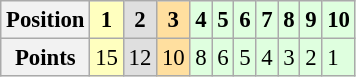<table class="wikitable" style="font-size: 95%;">
<tr>
<th>Position</th>
<th style="background:#ffffbf;">1</th>
<th style="background:#dfdfdf;">2</th>
<th style="background:#ffdf9f;">3</th>
<th style="background:#dfffdf;">4</th>
<th style="background:#dfffdf;">5</th>
<th style="background:#dfffdf;">6</th>
<th style="background:#dfffdf;">7</th>
<th style="background:#dfffdf;">8</th>
<th style="background:#dfffdf;">9</th>
<th style="background:#dfffdf;">10</th>
</tr>
<tr>
<th>Points</th>
<td style="background:#ffffbf;">15</td>
<td style="background:#dfdfdf;">12</td>
<td style="background:#ffdf9f;">10</td>
<td style="background:#dfffdf;">8</td>
<td style="background:#dfffdf;">6</td>
<td style="background:#dfffdf;">5</td>
<td style="background:#dfffdf;">4</td>
<td style="background:#dfffdf;">3</td>
<td style="background:#dfffdf;">2</td>
<td style="background:#dfffdf;">1</td>
</tr>
</table>
